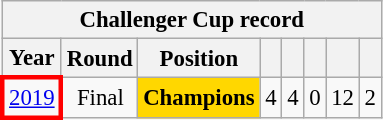<table class="wikitable" style="text-align:center; font-size:95%">
<tr>
<th colspan=8>Challenger Cup record</th>
</tr>
<tr>
<th>Year</th>
<th>Round</th>
<th>Position</th>
<th></th>
<th></th>
<th></th>
<th></th>
<th></th>
</tr>
<tr>
<td style="border:3px solid red"><a href='#'>2019</a></td>
<td>Final</td>
<td bgcolor=gold><strong>Champions</strong></td>
<td>4</td>
<td>4</td>
<td>0</td>
<td>12</td>
<td>2</td>
</tr>
</table>
